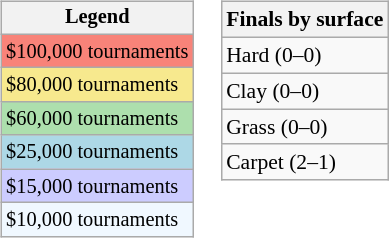<table>
<tr valign=top>
<td><br><table class=wikitable style="font-size:85%">
<tr>
<th>Legend</th>
</tr>
<tr style="background:#f88379;">
<td>$100,000 tournaments</td>
</tr>
<tr style="background:#f7e98e;">
<td>$80,000 tournaments</td>
</tr>
<tr style="background:#addfad;">
<td>$60,000 tournaments</td>
</tr>
<tr style="background:lightblue;">
<td>$25,000 tournaments</td>
</tr>
<tr style="background:#ccccff;">
<td>$15,000 tournaments</td>
</tr>
<tr style="background:#f0f8ff;">
<td>$10,000 tournaments</td>
</tr>
</table>
</td>
<td><br><table class=wikitable style="font-size:90%">
<tr>
<th>Finals by surface</th>
</tr>
<tr>
<td>Hard (0–0)</td>
</tr>
<tr>
<td>Clay (0–0)</td>
</tr>
<tr>
<td>Grass (0–0)</td>
</tr>
<tr>
<td>Carpet (2–1)</td>
</tr>
</table>
</td>
</tr>
</table>
